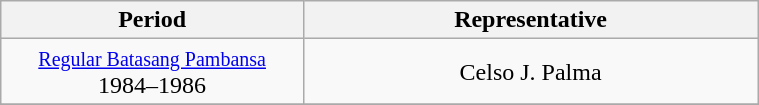<table class="wikitable" style="text-align:center; width:40%;">
<tr>
<th width="40%">Period</th>
<th>Representative</th>
</tr>
<tr>
<td><small><a href='#'>Regular Batasang Pambansa</a></small><br>1984–1986</td>
<td>Celso J. Palma</td>
</tr>
<tr>
</tr>
</table>
